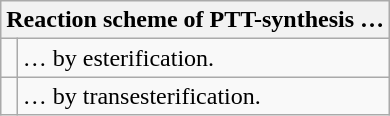<table class="wikitable">
<tr>
<th colspan="2">Reaction scheme of PTT-synthesis …</th>
</tr>
<tr>
<td></td>
<td>… by esterification.</td>
</tr>
<tr>
<td></td>
<td>… by transesterification.</td>
</tr>
</table>
